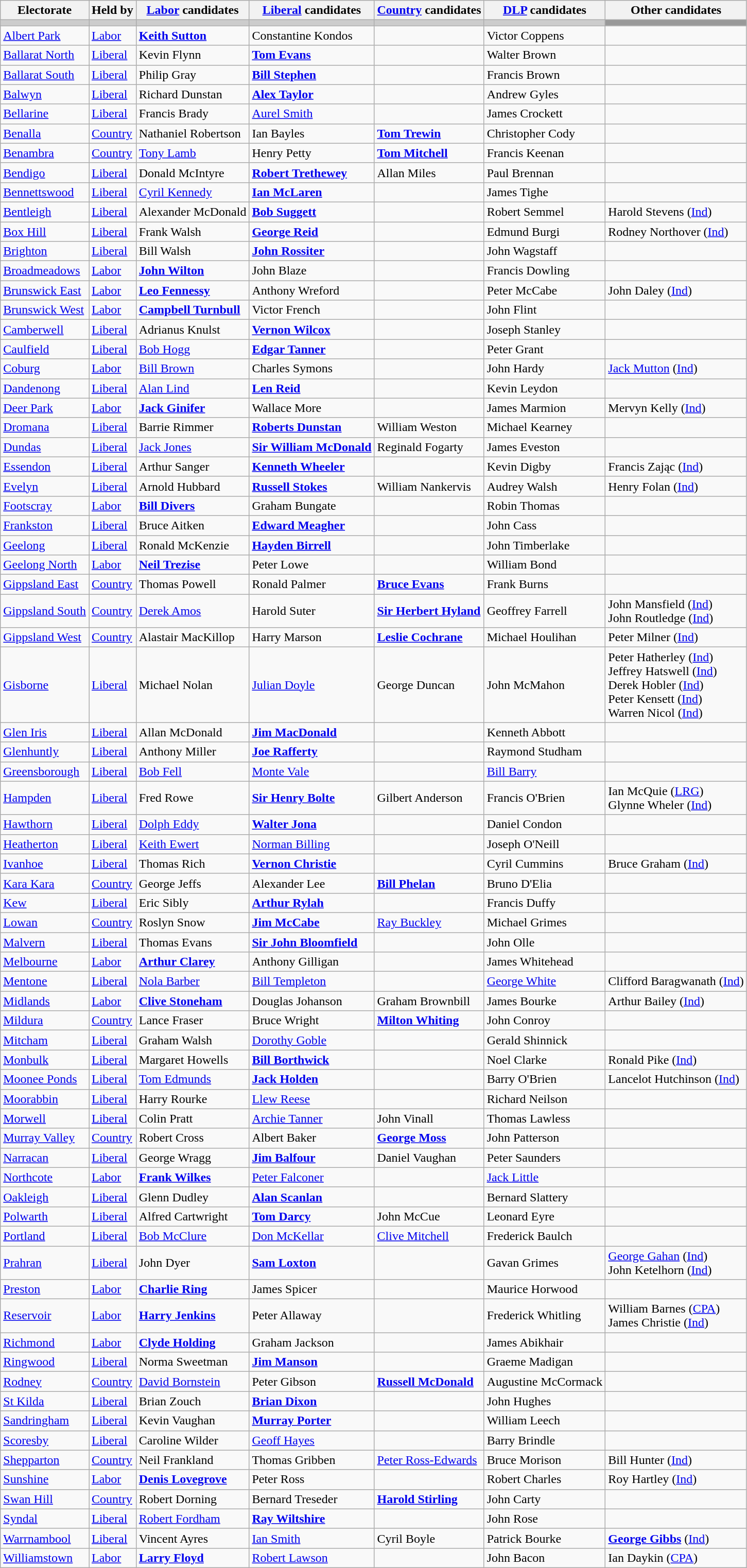<table class="wikitable">
<tr>
<th>Electorate</th>
<th>Held by</th>
<th><a href='#'>Labor</a> candidates</th>
<th><a href='#'>Liberal</a> candidates</th>
<th><a href='#'>Country</a> candidates</th>
<th><a href='#'>DLP</a> candidates</th>
<th>Other candidates</th>
</tr>
<tr bgcolor="#cccccc">
<td></td>
<td></td>
<td></td>
<td></td>
<td></td>
<td></td>
<td bgcolor="#999999"></td>
</tr>
<tr>
<td><a href='#'>Albert Park</a></td>
<td><a href='#'>Labor</a></td>
<td><strong><a href='#'>Keith Sutton</a></strong></td>
<td>Constantine Kondos</td>
<td></td>
<td>Victor Coppens</td>
<td></td>
</tr>
<tr>
<td><a href='#'>Ballarat North</a></td>
<td><a href='#'>Liberal</a></td>
<td>Kevin Flynn</td>
<td><strong><a href='#'>Tom Evans</a></strong></td>
<td></td>
<td>Walter Brown</td>
<td></td>
</tr>
<tr>
<td><a href='#'>Ballarat South</a></td>
<td><a href='#'>Liberal</a></td>
<td>Philip Gray</td>
<td><strong><a href='#'>Bill Stephen</a></strong></td>
<td></td>
<td>Francis Brown</td>
<td></td>
</tr>
<tr>
<td><a href='#'>Balwyn</a></td>
<td><a href='#'>Liberal</a></td>
<td>Richard Dunstan</td>
<td><strong><a href='#'>Alex Taylor</a></strong></td>
<td></td>
<td>Andrew Gyles</td>
<td></td>
</tr>
<tr>
<td><a href='#'>Bellarine</a></td>
<td><a href='#'>Liberal</a></td>
<td>Francis Brady</td>
<td><a href='#'>Aurel Smith</a></td>
<td></td>
<td>James Crockett</td>
<td></td>
</tr>
<tr>
<td><a href='#'>Benalla</a></td>
<td><a href='#'>Country</a></td>
<td>Nathaniel Robertson</td>
<td>Ian Bayles</td>
<td><strong><a href='#'>Tom Trewin</a></strong></td>
<td>Christopher Cody</td>
<td></td>
</tr>
<tr>
<td><a href='#'>Benambra</a></td>
<td><a href='#'>Country</a></td>
<td><a href='#'>Tony Lamb</a></td>
<td>Henry Petty</td>
<td><strong><a href='#'>Tom Mitchell</a></strong></td>
<td>Francis Keenan</td>
<td></td>
</tr>
<tr>
<td><a href='#'>Bendigo</a></td>
<td><a href='#'>Liberal</a></td>
<td>Donald McIntyre</td>
<td><strong><a href='#'>Robert Trethewey</a></strong></td>
<td>Allan Miles</td>
<td>Paul Brennan</td>
<td></td>
</tr>
<tr>
<td><a href='#'>Bennettswood</a></td>
<td><a href='#'>Liberal</a></td>
<td><a href='#'>Cyril Kennedy</a></td>
<td><strong><a href='#'>Ian McLaren</a></strong></td>
<td></td>
<td>James Tighe</td>
<td></td>
</tr>
<tr>
<td><a href='#'>Bentleigh</a></td>
<td><a href='#'>Liberal</a></td>
<td>Alexander McDonald</td>
<td><strong><a href='#'>Bob Suggett</a></strong></td>
<td></td>
<td>Robert Semmel</td>
<td>Harold Stevens (<a href='#'>Ind</a>)</td>
</tr>
<tr>
<td><a href='#'>Box Hill</a></td>
<td><a href='#'>Liberal</a></td>
<td>Frank Walsh</td>
<td><strong><a href='#'>George Reid</a></strong></td>
<td></td>
<td>Edmund Burgi</td>
<td>Rodney Northover (<a href='#'>Ind</a>)</td>
</tr>
<tr>
<td><a href='#'>Brighton</a></td>
<td><a href='#'>Liberal</a></td>
<td>Bill Walsh</td>
<td><strong><a href='#'>John Rossiter</a></strong></td>
<td></td>
<td>John Wagstaff</td>
<td></td>
</tr>
<tr>
<td><a href='#'>Broadmeadows</a></td>
<td><a href='#'>Labor</a></td>
<td><strong><a href='#'>John Wilton</a></strong></td>
<td>John Blaze</td>
<td></td>
<td>Francis Dowling</td>
<td></td>
</tr>
<tr>
<td><a href='#'>Brunswick East</a></td>
<td><a href='#'>Labor</a></td>
<td><strong><a href='#'>Leo Fennessy</a></strong></td>
<td>Anthony Wreford</td>
<td></td>
<td>Peter McCabe</td>
<td>John Daley (<a href='#'>Ind</a>)</td>
</tr>
<tr>
<td><a href='#'>Brunswick West</a></td>
<td><a href='#'>Labor</a></td>
<td><strong><a href='#'>Campbell Turnbull</a></strong></td>
<td>Victor French</td>
<td></td>
<td>John Flint</td>
<td></td>
</tr>
<tr>
<td><a href='#'>Camberwell</a></td>
<td><a href='#'>Liberal</a></td>
<td>Adrianus Knulst</td>
<td><strong><a href='#'>Vernon Wilcox</a></strong></td>
<td></td>
<td>Joseph Stanley</td>
<td></td>
</tr>
<tr>
<td><a href='#'>Caulfield</a></td>
<td><a href='#'>Liberal</a></td>
<td><a href='#'>Bob Hogg</a></td>
<td><strong><a href='#'>Edgar Tanner</a></strong></td>
<td></td>
<td>Peter Grant</td>
<td></td>
</tr>
<tr>
<td><a href='#'>Coburg</a></td>
<td><a href='#'>Labor</a></td>
<td><a href='#'>Bill Brown</a></td>
<td>Charles Symons</td>
<td></td>
<td>John Hardy</td>
<td><a href='#'>Jack Mutton</a> (<a href='#'>Ind</a>)</td>
</tr>
<tr>
<td><a href='#'>Dandenong</a></td>
<td><a href='#'>Liberal</a></td>
<td><a href='#'>Alan Lind</a></td>
<td><strong><a href='#'>Len Reid</a></strong></td>
<td></td>
<td>Kevin Leydon</td>
<td></td>
</tr>
<tr>
<td><a href='#'>Deer Park</a></td>
<td><a href='#'>Labor</a></td>
<td><strong><a href='#'>Jack Ginifer</a></strong></td>
<td>Wallace More</td>
<td></td>
<td>James Marmion</td>
<td>Mervyn Kelly (<a href='#'>Ind</a>)</td>
</tr>
<tr>
<td><a href='#'>Dromana</a></td>
<td><a href='#'>Liberal</a></td>
<td>Barrie Rimmer</td>
<td><strong><a href='#'>Roberts Dunstan</a></strong></td>
<td>William Weston</td>
<td>Michael Kearney</td>
<td></td>
</tr>
<tr>
<td><a href='#'>Dundas</a></td>
<td><a href='#'>Liberal</a></td>
<td><a href='#'>Jack Jones</a></td>
<td><strong><a href='#'>Sir William McDonald</a></strong></td>
<td>Reginald Fogarty</td>
<td>James Eveston</td>
<td></td>
</tr>
<tr>
<td><a href='#'>Essendon</a></td>
<td><a href='#'>Liberal</a></td>
<td>Arthur Sanger</td>
<td><strong><a href='#'>Kenneth Wheeler</a></strong></td>
<td></td>
<td>Kevin Digby</td>
<td>Francis Zając (<a href='#'>Ind</a>)</td>
</tr>
<tr>
<td><a href='#'>Evelyn</a></td>
<td><a href='#'>Liberal</a></td>
<td>Arnold Hubbard</td>
<td><strong><a href='#'>Russell Stokes</a></strong></td>
<td>William Nankervis</td>
<td>Audrey Walsh</td>
<td>Henry Folan (<a href='#'>Ind</a>)</td>
</tr>
<tr>
<td><a href='#'>Footscray</a></td>
<td><a href='#'>Labor</a></td>
<td><strong><a href='#'>Bill Divers</a></strong></td>
<td>Graham Bungate</td>
<td></td>
<td>Robin Thomas</td>
<td></td>
</tr>
<tr>
<td><a href='#'>Frankston</a></td>
<td><a href='#'>Liberal</a></td>
<td>Bruce Aitken</td>
<td><strong><a href='#'>Edward Meagher</a></strong></td>
<td></td>
<td>John Cass</td>
<td></td>
</tr>
<tr>
<td><a href='#'>Geelong</a></td>
<td><a href='#'>Liberal</a></td>
<td>Ronald McKenzie</td>
<td><strong><a href='#'>Hayden Birrell</a></strong></td>
<td></td>
<td>John Timberlake</td>
<td></td>
</tr>
<tr>
<td><a href='#'>Geelong North</a></td>
<td><a href='#'>Labor</a></td>
<td><strong><a href='#'>Neil Trezise</a></strong></td>
<td>Peter Lowe</td>
<td></td>
<td>William Bond</td>
<td></td>
</tr>
<tr>
<td><a href='#'>Gippsland East</a></td>
<td><a href='#'>Country</a></td>
<td>Thomas Powell</td>
<td>Ronald Palmer</td>
<td><strong><a href='#'>Bruce Evans</a></strong></td>
<td>Frank Burns</td>
<td></td>
</tr>
<tr>
<td><a href='#'>Gippsland South</a></td>
<td><a href='#'>Country</a></td>
<td><a href='#'>Derek Amos</a></td>
<td>Harold Suter</td>
<td><strong><a href='#'>Sir Herbert Hyland</a></strong></td>
<td>Geoffrey Farrell</td>
<td>John Mansfield (<a href='#'>Ind</a>) <br> John Routledge (<a href='#'>Ind</a>)</td>
</tr>
<tr>
<td><a href='#'>Gippsland West</a></td>
<td><a href='#'>Country</a></td>
<td>Alastair MacKillop</td>
<td>Harry Marson</td>
<td><strong><a href='#'>Leslie Cochrane</a></strong></td>
<td>Michael Houlihan</td>
<td>Peter Milner (<a href='#'>Ind</a>)</td>
</tr>
<tr>
<td><a href='#'>Gisborne</a></td>
<td><a href='#'>Liberal</a></td>
<td>Michael Nolan</td>
<td><a href='#'>Julian Doyle</a></td>
<td>George Duncan</td>
<td>John McMahon</td>
<td>Peter Hatherley (<a href='#'>Ind</a>) <br> Jeffrey Hatswell (<a href='#'>Ind</a>) <br> Derek Hobler (<a href='#'>Ind</a>) <br> Peter Kensett (<a href='#'>Ind</a>) <br> Warren Nicol (<a href='#'>Ind</a>)</td>
</tr>
<tr>
<td><a href='#'>Glen Iris</a></td>
<td><a href='#'>Liberal</a></td>
<td>Allan McDonald</td>
<td><strong><a href='#'>Jim MacDonald</a></strong></td>
<td></td>
<td>Kenneth Abbott</td>
<td></td>
</tr>
<tr>
<td><a href='#'>Glenhuntly</a></td>
<td><a href='#'>Liberal</a></td>
<td>Anthony Miller</td>
<td><strong><a href='#'>Joe Rafferty</a></strong></td>
<td></td>
<td>Raymond Studham</td>
<td></td>
</tr>
<tr>
<td><a href='#'>Greensborough</a></td>
<td><a href='#'>Liberal</a></td>
<td><a href='#'>Bob Fell</a></td>
<td><a href='#'>Monte Vale</a></td>
<td></td>
<td><a href='#'>Bill Barry</a></td>
<td></td>
</tr>
<tr>
<td><a href='#'>Hampden</a></td>
<td><a href='#'>Liberal</a></td>
<td>Fred Rowe</td>
<td><strong><a href='#'>Sir Henry Bolte</a></strong></td>
<td>Gilbert Anderson</td>
<td>Francis O'Brien</td>
<td>Ian McQuie (<a href='#'>LRG</a>) <br> Glynne Wheler (<a href='#'>Ind</a>)</td>
</tr>
<tr>
<td><a href='#'>Hawthorn</a></td>
<td><a href='#'>Liberal</a></td>
<td><a href='#'>Dolph Eddy</a></td>
<td><strong><a href='#'>Walter Jona</a></strong></td>
<td></td>
<td>Daniel Condon</td>
<td></td>
</tr>
<tr>
<td><a href='#'>Heatherton</a></td>
<td><a href='#'>Liberal</a></td>
<td><a href='#'>Keith Ewert</a></td>
<td><a href='#'>Norman Billing</a></td>
<td></td>
<td>Joseph O'Neill</td>
<td></td>
</tr>
<tr>
<td><a href='#'>Ivanhoe</a></td>
<td><a href='#'>Liberal</a></td>
<td>Thomas Rich</td>
<td><strong><a href='#'>Vernon Christie</a></strong></td>
<td></td>
<td>Cyril Cummins</td>
<td>Bruce Graham (<a href='#'>Ind</a>)</td>
</tr>
<tr>
<td><a href='#'>Kara Kara</a></td>
<td><a href='#'>Country</a></td>
<td>George Jeffs</td>
<td>Alexander Lee</td>
<td><strong><a href='#'>Bill Phelan</a></strong></td>
<td>Bruno D'Elia</td>
<td></td>
</tr>
<tr>
<td><a href='#'>Kew</a></td>
<td><a href='#'>Liberal</a></td>
<td>Eric Sibly</td>
<td><strong><a href='#'>Arthur Rylah</a></strong></td>
<td></td>
<td>Francis Duffy</td>
<td></td>
</tr>
<tr>
<td><a href='#'>Lowan</a></td>
<td><a href='#'>Country</a></td>
<td>Roslyn Snow</td>
<td><strong><a href='#'>Jim McCabe</a></strong></td>
<td><a href='#'>Ray Buckley</a></td>
<td>Michael Grimes</td>
<td></td>
</tr>
<tr>
<td><a href='#'>Malvern</a></td>
<td><a href='#'>Liberal</a></td>
<td>Thomas Evans</td>
<td><strong><a href='#'>Sir John Bloomfield</a></strong></td>
<td></td>
<td>John Olle</td>
<td></td>
</tr>
<tr>
<td><a href='#'>Melbourne</a></td>
<td><a href='#'>Labor</a></td>
<td><strong><a href='#'>Arthur Clarey</a></strong></td>
<td>Anthony Gilligan</td>
<td></td>
<td>James Whitehead</td>
<td></td>
</tr>
<tr>
<td><a href='#'>Mentone</a></td>
<td><a href='#'>Liberal</a></td>
<td><a href='#'>Nola Barber</a></td>
<td><a href='#'>Bill Templeton</a></td>
<td></td>
<td><a href='#'>George White</a></td>
<td>Clifford Baragwanath (<a href='#'>Ind</a>)</td>
</tr>
<tr>
<td><a href='#'>Midlands</a></td>
<td><a href='#'>Labor</a></td>
<td><strong><a href='#'>Clive Stoneham</a></strong></td>
<td>Douglas Johanson</td>
<td>Graham Brownbill</td>
<td>James Bourke</td>
<td>Arthur Bailey (<a href='#'>Ind</a>)</td>
</tr>
<tr>
<td><a href='#'>Mildura</a></td>
<td><a href='#'>Country</a></td>
<td>Lance Fraser</td>
<td>Bruce Wright</td>
<td><strong><a href='#'>Milton Whiting</a></strong></td>
<td>John Conroy</td>
<td></td>
</tr>
<tr>
<td><a href='#'>Mitcham</a></td>
<td><a href='#'>Liberal</a></td>
<td>Graham Walsh</td>
<td><a href='#'>Dorothy Goble</a></td>
<td></td>
<td>Gerald Shinnick</td>
<td></td>
</tr>
<tr>
<td><a href='#'>Monbulk</a></td>
<td><a href='#'>Liberal</a></td>
<td>Margaret Howells</td>
<td><strong><a href='#'>Bill Borthwick</a></strong></td>
<td></td>
<td>Noel Clarke</td>
<td>Ronald Pike (<a href='#'>Ind</a>)</td>
</tr>
<tr>
<td><a href='#'>Moonee Ponds</a></td>
<td><a href='#'>Liberal</a></td>
<td><a href='#'>Tom Edmunds</a></td>
<td><strong><a href='#'>Jack Holden</a></strong></td>
<td></td>
<td>Barry O'Brien</td>
<td>Lancelot Hutchinson (<a href='#'>Ind</a>)</td>
</tr>
<tr>
<td><a href='#'>Moorabbin</a></td>
<td><a href='#'>Liberal</a></td>
<td>Harry Rourke</td>
<td><a href='#'>Llew Reese</a></td>
<td></td>
<td>Richard Neilson</td>
<td></td>
</tr>
<tr>
<td><a href='#'>Morwell</a></td>
<td><a href='#'>Liberal</a></td>
<td>Colin Pratt</td>
<td><a href='#'>Archie Tanner</a></td>
<td>John Vinall</td>
<td>Thomas Lawless</td>
<td></td>
</tr>
<tr>
<td><a href='#'>Murray Valley</a></td>
<td><a href='#'>Country</a></td>
<td>Robert Cross</td>
<td>Albert Baker</td>
<td><strong><a href='#'>George Moss</a></strong></td>
<td>John Patterson</td>
<td></td>
</tr>
<tr>
<td><a href='#'>Narracan</a></td>
<td><a href='#'>Liberal</a></td>
<td>George Wragg</td>
<td><strong><a href='#'>Jim Balfour</a></strong></td>
<td>Daniel Vaughan</td>
<td>Peter Saunders</td>
<td></td>
</tr>
<tr>
<td><a href='#'>Northcote</a></td>
<td><a href='#'>Labor</a></td>
<td><strong><a href='#'>Frank Wilkes</a></strong></td>
<td><a href='#'>Peter Falconer</a></td>
<td></td>
<td><a href='#'>Jack Little</a></td>
<td></td>
</tr>
<tr>
<td><a href='#'>Oakleigh</a></td>
<td><a href='#'>Liberal</a></td>
<td>Glenn Dudley</td>
<td><strong><a href='#'>Alan Scanlan</a></strong></td>
<td></td>
<td>Bernard Slattery</td>
<td></td>
</tr>
<tr>
<td><a href='#'>Polwarth</a></td>
<td><a href='#'>Liberal</a></td>
<td>Alfred Cartwright</td>
<td><strong><a href='#'>Tom Darcy</a></strong></td>
<td>John McCue</td>
<td>Leonard Eyre</td>
<td></td>
</tr>
<tr>
<td><a href='#'>Portland</a></td>
<td><a href='#'>Liberal</a></td>
<td><a href='#'>Bob McClure</a></td>
<td><a href='#'>Don McKellar</a></td>
<td><a href='#'>Clive Mitchell</a></td>
<td>Frederick Baulch</td>
<td></td>
</tr>
<tr>
<td><a href='#'>Prahran</a></td>
<td><a href='#'>Liberal</a></td>
<td>John Dyer</td>
<td><strong><a href='#'>Sam Loxton</a></strong></td>
<td></td>
<td>Gavan Grimes</td>
<td><a href='#'>George Gahan</a> (<a href='#'>Ind</a>) <br> John Ketelhorn (<a href='#'>Ind</a>)</td>
</tr>
<tr>
<td><a href='#'>Preston</a></td>
<td><a href='#'>Labor</a></td>
<td><strong><a href='#'>Charlie Ring</a></strong></td>
<td>James Spicer</td>
<td></td>
<td>Maurice Horwood</td>
<td></td>
</tr>
<tr>
<td><a href='#'>Reservoir</a></td>
<td><a href='#'>Labor</a></td>
<td><strong><a href='#'>Harry Jenkins</a></strong></td>
<td>Peter Allaway</td>
<td></td>
<td>Frederick Whitling</td>
<td>William Barnes (<a href='#'>CPA</a>) <br> James Christie (<a href='#'>Ind</a>)</td>
</tr>
<tr>
<td><a href='#'>Richmond</a></td>
<td><a href='#'>Labor</a></td>
<td><strong><a href='#'>Clyde Holding</a></strong></td>
<td>Graham Jackson</td>
<td></td>
<td>James Abikhair</td>
<td></td>
</tr>
<tr>
<td><a href='#'>Ringwood</a></td>
<td><a href='#'>Liberal</a></td>
<td>Norma Sweetman</td>
<td><strong><a href='#'>Jim Manson</a></strong></td>
<td></td>
<td>Graeme Madigan</td>
<td></td>
</tr>
<tr>
<td><a href='#'>Rodney</a></td>
<td><a href='#'>Country</a></td>
<td><a href='#'>David Bornstein</a></td>
<td>Peter Gibson</td>
<td><strong><a href='#'>Russell McDonald</a></strong></td>
<td>Augustine McCormack</td>
<td></td>
</tr>
<tr>
<td><a href='#'>St Kilda</a></td>
<td><a href='#'>Liberal</a></td>
<td>Brian Zouch</td>
<td><strong><a href='#'>Brian Dixon</a></strong></td>
<td></td>
<td>John Hughes</td>
<td></td>
</tr>
<tr>
<td><a href='#'>Sandringham</a></td>
<td><a href='#'>Liberal</a></td>
<td>Kevin Vaughan</td>
<td><strong><a href='#'>Murray Porter</a></strong></td>
<td></td>
<td>William Leech</td>
<td></td>
</tr>
<tr>
<td><a href='#'>Scoresby</a></td>
<td><a href='#'>Liberal</a></td>
<td>Caroline Wilder</td>
<td><a href='#'>Geoff Hayes</a></td>
<td></td>
<td>Barry Brindle</td>
<td></td>
</tr>
<tr>
<td><a href='#'>Shepparton</a></td>
<td><a href='#'>Country</a></td>
<td>Neil Frankland</td>
<td>Thomas Gribben</td>
<td><a href='#'>Peter Ross-Edwards</a></td>
<td>Bruce Morison</td>
<td>Bill Hunter (<a href='#'>Ind</a>)</td>
</tr>
<tr>
<td><a href='#'>Sunshine</a></td>
<td><a href='#'>Labor</a></td>
<td><strong><a href='#'>Denis Lovegrove</a></strong></td>
<td>Peter Ross</td>
<td></td>
<td>Robert Charles</td>
<td>Roy Hartley (<a href='#'>Ind</a>)</td>
</tr>
<tr>
<td><a href='#'>Swan Hill</a></td>
<td><a href='#'>Country</a></td>
<td>Robert Dorning</td>
<td>Bernard Treseder</td>
<td><strong><a href='#'>Harold Stirling</a></strong></td>
<td>John Carty</td>
<td></td>
</tr>
<tr>
<td><a href='#'>Syndal</a></td>
<td><a href='#'>Liberal</a></td>
<td><a href='#'>Robert Fordham</a></td>
<td><strong><a href='#'>Ray Wiltshire</a></strong></td>
<td></td>
<td>John Rose</td>
<td></td>
</tr>
<tr>
<td><a href='#'>Warrnambool</a></td>
<td><a href='#'>Liberal</a></td>
<td>Vincent Ayres</td>
<td><a href='#'>Ian Smith</a></td>
<td>Cyril Boyle</td>
<td>Patrick Bourke</td>
<td><strong><a href='#'>George Gibbs</a></strong> (<a href='#'>Ind</a>)</td>
</tr>
<tr>
<td><a href='#'>Williamstown</a></td>
<td><a href='#'>Labor</a></td>
<td><strong><a href='#'>Larry Floyd</a></strong></td>
<td><a href='#'>Robert Lawson</a></td>
<td></td>
<td>John Bacon</td>
<td>Ian Daykin (<a href='#'>CPA</a>)</td>
</tr>
</table>
